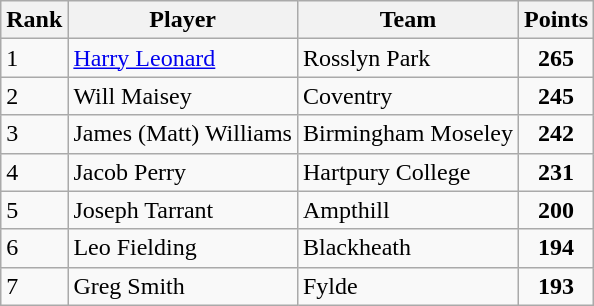<table class="wikitable">
<tr>
<th>Rank</th>
<th>Player</th>
<th>Team</th>
<th>Points</th>
</tr>
<tr>
<td>1</td>
<td> <a href='#'>Harry Leonard</a></td>
<td>Rosslyn Park</td>
<td style="text-align:center;"><strong>265</strong></td>
</tr>
<tr>
<td>2</td>
<td> Will Maisey</td>
<td>Coventry</td>
<td style="text-align:center;"><strong>245</strong></td>
</tr>
<tr>
<td>3</td>
<td> James (Matt) Williams</td>
<td>Birmingham Moseley</td>
<td style="text-align:center;"><strong>242</strong></td>
</tr>
<tr>
<td>4</td>
<td> Jacob Perry</td>
<td>Hartpury College</td>
<td style="text-align:center;"><strong>231</strong></td>
</tr>
<tr>
<td>5</td>
<td> Joseph Tarrant</td>
<td>Ampthill</td>
<td style="text-align:center;"><strong>200</strong></td>
</tr>
<tr>
<td>6</td>
<td> Leo Fielding</td>
<td>Blackheath</td>
<td style="text-align:center;"><strong>194</strong></td>
</tr>
<tr>
<td>7</td>
<td> Greg Smith</td>
<td>Fylde</td>
<td style="text-align:center;"><strong>193</strong></td>
</tr>
</table>
